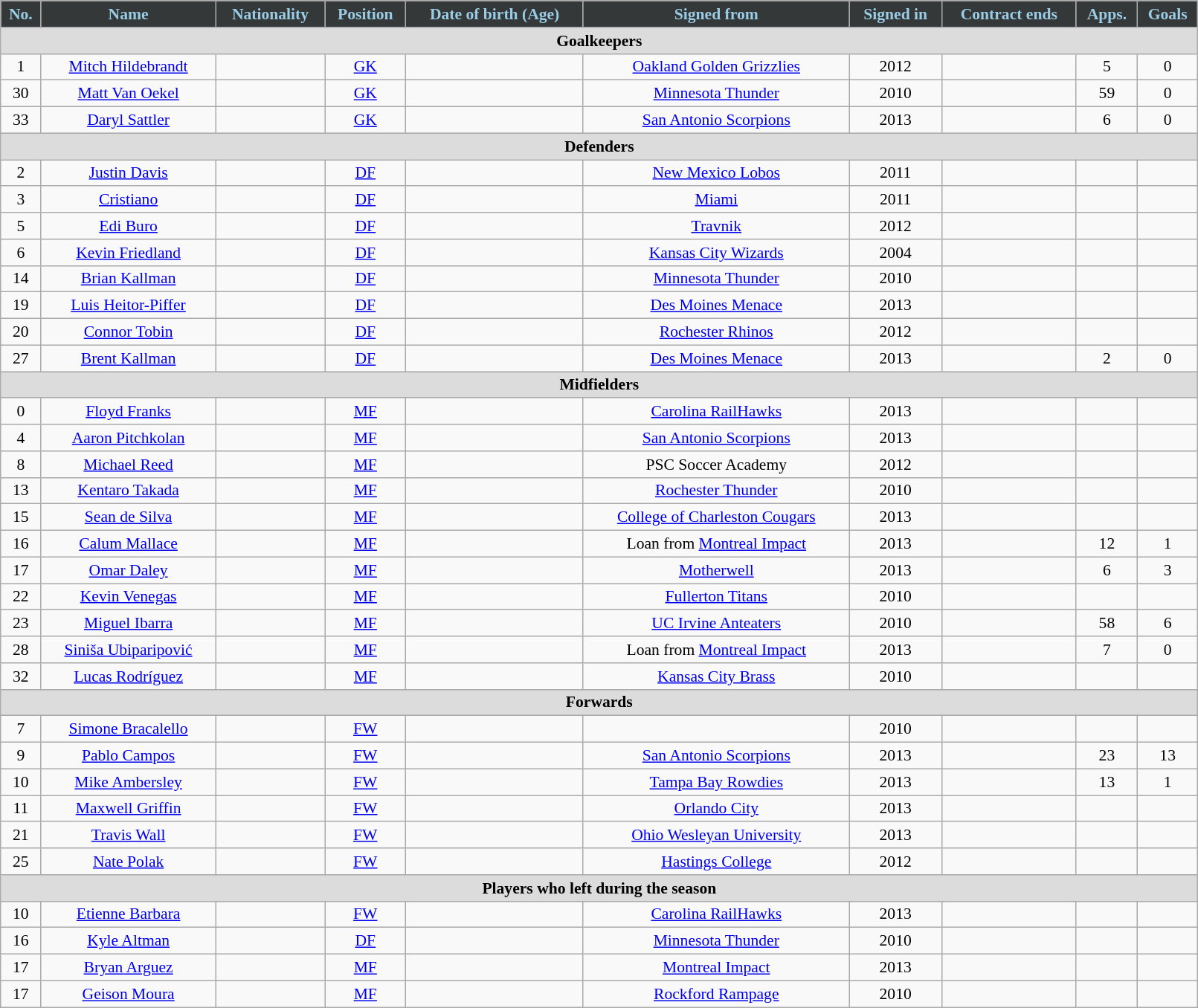<table class="wikitable"  style="text-align:center; font-size:90%; width:85%;">
<tr>
<th style="background:#353839; color:#9acee6; text-align:center;">No.</th>
<th style="background:#353839; color:#9acee6; text-align:center;">Name</th>
<th style="background:#353839; color:#9acee6; text-align:center;">Nationality</th>
<th style="background:#353839; color:#9acee6; text-align:center;">Position</th>
<th style="background:#353839; color:#9acee6; text-align:center;">Date of birth (Age)</th>
<th style="background:#353839; color:#9acee6; text-align:center;">Signed from</th>
<th style="background:#353839; color:#9acee6; text-align:center;">Signed in</th>
<th style="background:#353839; color:#9acee6; text-align:center;">Contract ends</th>
<th style="background:#353839; color:#9acee6; text-align:center;">Apps.</th>
<th style="background:#353839; color:#9acee6; text-align:center;">Goals</th>
</tr>
<tr>
<th colspan="11"  style="background:#dcdcdc; text-align:center;">Goalkeepers</th>
</tr>
<tr>
<td>1</td>
<td><a href='#'>Mitch Hildebrandt</a></td>
<td></td>
<td><a href='#'>GK</a></td>
<td></td>
<td><a href='#'>Oakland Golden Grizzlies</a></td>
<td>2012</td>
<td></td>
<td>5</td>
<td>0</td>
</tr>
<tr>
<td>30</td>
<td><a href='#'>Matt Van Oekel</a></td>
<td></td>
<td><a href='#'>GK</a></td>
<td></td>
<td><a href='#'>Minnesota Thunder</a></td>
<td>2010</td>
<td></td>
<td>59</td>
<td>0</td>
</tr>
<tr>
<td>33</td>
<td><a href='#'>Daryl Sattler</a></td>
<td></td>
<td><a href='#'>GK</a></td>
<td></td>
<td><a href='#'>San Antonio Scorpions</a></td>
<td>2013</td>
<td></td>
<td>6</td>
<td>0</td>
</tr>
<tr>
<th colspan="11"  style="background:#dcdcdc; text-align:center;">Defenders</th>
</tr>
<tr>
<td>2</td>
<td><a href='#'>Justin Davis</a></td>
<td></td>
<td><a href='#'>DF</a></td>
<td></td>
<td><a href='#'>New Mexico Lobos</a></td>
<td>2011</td>
<td></td>
<td></td>
<td></td>
</tr>
<tr>
<td>3</td>
<td><a href='#'>Cristiano</a></td>
<td></td>
<td><a href='#'>DF</a></td>
<td></td>
<td><a href='#'>Miami</a></td>
<td>2011</td>
<td></td>
<td></td>
<td></td>
</tr>
<tr>
<td>5</td>
<td><a href='#'>Edi Buro</a></td>
<td></td>
<td><a href='#'>DF</a></td>
<td></td>
<td> <a href='#'>Travnik</a></td>
<td>2012</td>
<td></td>
<td></td>
<td></td>
</tr>
<tr>
<td>6</td>
<td><a href='#'>Kevin Friedland</a></td>
<td></td>
<td><a href='#'>DF</a></td>
<td></td>
<td><a href='#'>Kansas City Wizards</a></td>
<td>2004</td>
<td></td>
<td></td>
<td></td>
</tr>
<tr>
<td>14</td>
<td><a href='#'>Brian Kallman</a></td>
<td></td>
<td><a href='#'>DF</a></td>
<td></td>
<td><a href='#'>Minnesota Thunder</a></td>
<td>2010</td>
<td></td>
<td></td>
<td></td>
</tr>
<tr>
<td>19</td>
<td><a href='#'>Luis Heitor-Piffer</a></td>
<td></td>
<td><a href='#'>DF</a></td>
<td></td>
<td><a href='#'>Des Moines Menace</a></td>
<td>2013</td>
<td></td>
<td></td>
<td></td>
</tr>
<tr>
<td>20</td>
<td><a href='#'>Connor Tobin</a></td>
<td></td>
<td><a href='#'>DF</a></td>
<td></td>
<td><a href='#'>Rochester Rhinos</a></td>
<td>2012</td>
<td></td>
<td></td>
<td></td>
</tr>
<tr>
<td>27</td>
<td><a href='#'>Brent Kallman</a></td>
<td></td>
<td><a href='#'>DF</a></td>
<td></td>
<td><a href='#'>Des Moines Menace</a></td>
<td>2013</td>
<td></td>
<td>2</td>
<td>0</td>
</tr>
<tr>
<th colspan="11"  style="background:#dcdcdc; text-align:center;">Midfielders</th>
</tr>
<tr>
<td>0</td>
<td><a href='#'>Floyd Franks</a></td>
<td></td>
<td><a href='#'>MF</a></td>
<td></td>
<td><a href='#'>Carolina RailHawks</a></td>
<td>2013</td>
<td></td>
<td></td>
<td></td>
</tr>
<tr>
<td>4</td>
<td><a href='#'>Aaron Pitchkolan</a></td>
<td></td>
<td><a href='#'>MF</a></td>
<td></td>
<td><a href='#'>San Antonio Scorpions</a></td>
<td>2013</td>
<td></td>
<td></td>
<td></td>
</tr>
<tr>
<td>8</td>
<td><a href='#'>Michael Reed</a></td>
<td></td>
<td><a href='#'>MF</a></td>
<td></td>
<td>PSC Soccer Academy</td>
<td>2012</td>
<td></td>
<td></td>
<td></td>
</tr>
<tr>
<td>13</td>
<td><a href='#'>Kentaro Takada</a></td>
<td></td>
<td><a href='#'>MF</a></td>
<td></td>
<td><a href='#'>Rochester Thunder</a></td>
<td>2010</td>
<td></td>
<td></td>
<td></td>
</tr>
<tr>
<td>15</td>
<td><a href='#'>Sean de Silva</a></td>
<td></td>
<td><a href='#'>MF</a></td>
<td></td>
<td><a href='#'>College of Charleston Cougars</a></td>
<td>2013</td>
<td></td>
<td></td>
<td></td>
</tr>
<tr>
<td>16</td>
<td><a href='#'>Calum Mallace</a></td>
<td></td>
<td><a href='#'>MF</a></td>
<td></td>
<td>Loan from <a href='#'>Montreal Impact</a></td>
<td>2013</td>
<td></td>
<td>12</td>
<td>1</td>
</tr>
<tr>
<td>17</td>
<td><a href='#'>Omar Daley</a></td>
<td></td>
<td><a href='#'>MF</a></td>
<td></td>
<td> <a href='#'>Motherwell</a></td>
<td>2013</td>
<td></td>
<td>6</td>
<td>3</td>
</tr>
<tr>
<td>22</td>
<td><a href='#'>Kevin Venegas</a></td>
<td></td>
<td><a href='#'>MF</a></td>
<td></td>
<td><a href='#'>Fullerton Titans</a></td>
<td>2010</td>
<td></td>
<td></td>
<td></td>
</tr>
<tr>
<td>23</td>
<td><a href='#'>Miguel Ibarra</a></td>
<td></td>
<td><a href='#'>MF</a></td>
<td></td>
<td><a href='#'>UC Irvine Anteaters</a></td>
<td>2010</td>
<td></td>
<td>58</td>
<td>6</td>
</tr>
<tr>
<td>28</td>
<td><a href='#'>Siniša Ubiparipović</a></td>
<td></td>
<td><a href='#'>MF</a></td>
<td></td>
<td>Loan from <a href='#'>Montreal Impact</a></td>
<td>2013</td>
<td></td>
<td>7</td>
<td>0</td>
</tr>
<tr>
<td>32</td>
<td><a href='#'>Lucas Rodríguez</a></td>
<td></td>
<td><a href='#'>MF</a></td>
<td></td>
<td><a href='#'>Kansas City Brass</a></td>
<td>2010</td>
<td></td>
<td></td>
<td></td>
</tr>
<tr>
<th colspan="11"  style="background:#dcdcdc; text-align:center;">Forwards</th>
</tr>
<tr>
<td>7</td>
<td><a href='#'>Simone Bracalello</a></td>
<td></td>
<td><a href='#'>FW</a></td>
<td></td>
<td></td>
<td>2010</td>
<td></td>
<td></td>
<td></td>
</tr>
<tr>
<td>9</td>
<td><a href='#'>Pablo Campos</a></td>
<td></td>
<td><a href='#'>FW</a></td>
<td></td>
<td><a href='#'>San Antonio Scorpions</a></td>
<td>2013</td>
<td></td>
<td>23</td>
<td>13</td>
</tr>
<tr>
<td>10</td>
<td><a href='#'>Mike Ambersley</a></td>
<td></td>
<td><a href='#'>FW</a></td>
<td></td>
<td><a href='#'>Tampa Bay Rowdies</a></td>
<td>2013</td>
<td></td>
<td>13</td>
<td>1</td>
</tr>
<tr>
<td>11</td>
<td><a href='#'>Maxwell Griffin</a></td>
<td></td>
<td><a href='#'>FW</a></td>
<td></td>
<td><a href='#'>Orlando City</a></td>
<td>2013</td>
<td></td>
<td></td>
<td></td>
</tr>
<tr>
<td>21</td>
<td><a href='#'>Travis Wall</a></td>
<td></td>
<td><a href='#'>FW</a></td>
<td></td>
<td><a href='#'>Ohio Wesleyan University</a></td>
<td>2013</td>
<td></td>
<td></td>
<td></td>
</tr>
<tr>
<td>25</td>
<td><a href='#'>Nate Polak</a></td>
<td></td>
<td><a href='#'>FW</a></td>
<td></td>
<td><a href='#'>Hastings College</a></td>
<td>2012</td>
<td></td>
<td></td>
<td></td>
</tr>
<tr>
<th colspan="11"  style="background:#dcdcdc; text-align:center;">Players who left during the season</th>
</tr>
<tr>
<td>10</td>
<td><a href='#'>Etienne Barbara</a></td>
<td></td>
<td><a href='#'>FW</a></td>
<td></td>
<td><a href='#'>Carolina RailHawks</a></td>
<td>2013</td>
<td></td>
<td></td>
<td></td>
</tr>
<tr>
<td>16</td>
<td><a href='#'>Kyle Altman</a></td>
<td></td>
<td><a href='#'>DF</a></td>
<td></td>
<td><a href='#'>Minnesota Thunder</a></td>
<td>2010</td>
<td></td>
<td></td>
<td></td>
</tr>
<tr>
<td>17</td>
<td><a href='#'>Bryan Arguez</a></td>
<td></td>
<td><a href='#'>MF</a></td>
<td></td>
<td><a href='#'>Montreal Impact</a></td>
<td>2013</td>
<td></td>
<td></td>
<td></td>
</tr>
<tr>
<td>17</td>
<td><a href='#'>Geison Moura</a></td>
<td></td>
<td><a href='#'>MF</a></td>
<td></td>
<td><a href='#'>Rockford Rampage</a></td>
<td>2010</td>
<td></td>
<td></td>
<td></td>
</tr>
</table>
